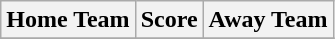<table class="wikitable" style="text-align: center">
<tr>
<th>Home Team</th>
<th>Score</th>
<th>Away Team</th>
</tr>
<tr>
</tr>
</table>
